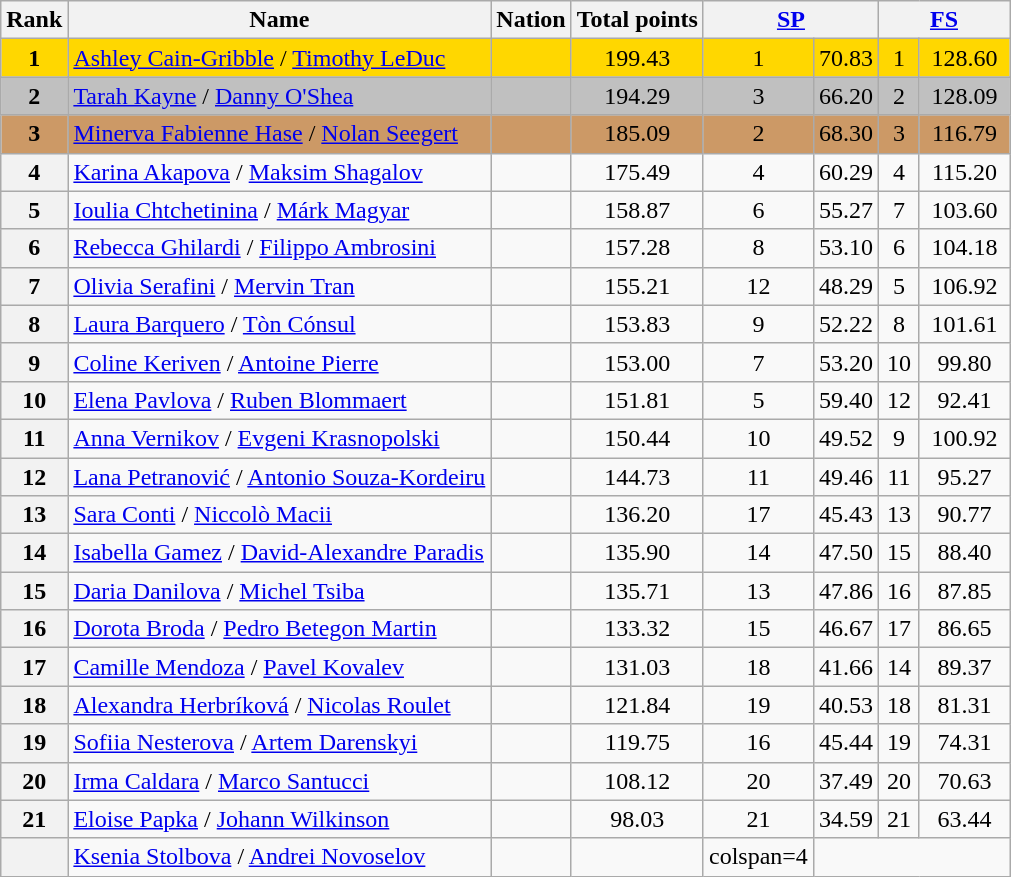<table class="wikitable sortable">
<tr>
<th>Rank</th>
<th>Name</th>
<th>Nation</th>
<th>Total points</th>
<th colspan="2" width="80px"><a href='#'>SP</a></th>
<th colspan="2" width="80px"><a href='#'>FS</a></th>
</tr>
<tr bgcolor="gold">
<td align="center"><strong>1</strong></td>
<td><a href='#'>Ashley Cain-Gribble</a> / <a href='#'>Timothy LeDuc</a></td>
<td></td>
<td align="center">199.43</td>
<td align="center">1</td>
<td align="center">70.83</td>
<td align="center">1</td>
<td align="center">128.60</td>
</tr>
<tr bgcolor="silver">
<td align="center"><strong>2</strong></td>
<td><a href='#'>Tarah Kayne</a> / <a href='#'>Danny O'Shea</a></td>
<td></td>
<td align="center">194.29</td>
<td align="center">3</td>
<td align="center">66.20</td>
<td align="center">2</td>
<td align="center">128.09</td>
</tr>
<tr bgcolor="cc9966">
<td align="center"><strong>3</strong></td>
<td><a href='#'>Minerva Fabienne Hase</a> / <a href='#'>Nolan Seegert</a></td>
<td></td>
<td align="center">185.09</td>
<td align="center">2</td>
<td align="center">68.30</td>
<td align="center">3</td>
<td align="center">116.79</td>
</tr>
<tr>
<th>4</th>
<td><a href='#'>Karina Akapova</a> / <a href='#'>Maksim Shagalov</a></td>
<td></td>
<td align="center">175.49</td>
<td align="center">4</td>
<td align="center">60.29</td>
<td align="center">4</td>
<td align="center">115.20</td>
</tr>
<tr>
<th>5</th>
<td><a href='#'>Ioulia Chtchetinina</a> / <a href='#'>Márk Magyar</a></td>
<td></td>
<td align="center">158.87</td>
<td align="center">6</td>
<td align="center">55.27</td>
<td align="center">7</td>
<td align="center">103.60</td>
</tr>
<tr>
<th>6</th>
<td><a href='#'>Rebecca Ghilardi</a> / <a href='#'>Filippo Ambrosini</a></td>
<td></td>
<td align="center">157.28</td>
<td align="center">8</td>
<td align="center">53.10</td>
<td align="center">6</td>
<td align="center">104.18</td>
</tr>
<tr>
<th>7</th>
<td><a href='#'>Olivia Serafini</a> / <a href='#'>Mervin Tran</a></td>
<td></td>
<td align="center">155.21</td>
<td align="center">12</td>
<td align="center">48.29</td>
<td align="center">5</td>
<td align="center">106.92</td>
</tr>
<tr>
<th>8</th>
<td><a href='#'>Laura Barquero</a> / <a href='#'>Tòn Cónsul</a></td>
<td></td>
<td align="center">153.83</td>
<td align="center">9</td>
<td align="center">52.22</td>
<td align="center">8</td>
<td align="center">101.61</td>
</tr>
<tr>
<th>9</th>
<td><a href='#'>Coline Keriven</a> / <a href='#'>Antoine Pierre</a></td>
<td></td>
<td align="center">153.00</td>
<td align="center">7</td>
<td align="center">53.20</td>
<td align="center">10</td>
<td align="center">99.80</td>
</tr>
<tr>
<th>10</th>
<td><a href='#'>Elena Pavlova</a> / <a href='#'>Ruben Blommaert</a></td>
<td></td>
<td align="center">151.81</td>
<td align="center">5</td>
<td align="center">59.40</td>
<td align="center">12</td>
<td align="center">92.41</td>
</tr>
<tr>
<th>11</th>
<td><a href='#'>Anna Vernikov</a> / <a href='#'>Evgeni Krasnopolski</a></td>
<td></td>
<td align="center">150.44</td>
<td align="center">10</td>
<td align="center">49.52</td>
<td align="center">9</td>
<td align="center">100.92</td>
</tr>
<tr>
<th>12</th>
<td><a href='#'>Lana Petranović</a> / <a href='#'>Antonio Souza-Kordeiru</a></td>
<td></td>
<td align="center">144.73</td>
<td align="center">11</td>
<td align="center">49.46</td>
<td align="center">11</td>
<td align="center">95.27</td>
</tr>
<tr>
<th>13</th>
<td><a href='#'>Sara Conti</a> / <a href='#'>Niccolò Macii</a></td>
<td></td>
<td align="center">136.20</td>
<td align="center">17</td>
<td align="center">45.43</td>
<td align="center">13</td>
<td align="center">90.77</td>
</tr>
<tr>
<th>14</th>
<td><a href='#'>Isabella Gamez</a> / <a href='#'>David-Alexandre Paradis</a></td>
<td></td>
<td align="center">135.90</td>
<td align="center">14</td>
<td align="center">47.50</td>
<td align="center">15</td>
<td align="center">88.40</td>
</tr>
<tr>
<th>15</th>
<td><a href='#'>Daria Danilova</a> / <a href='#'>Michel Tsiba</a></td>
<td></td>
<td align="center">135.71</td>
<td align="center">13</td>
<td align="center">47.86</td>
<td align="center">16</td>
<td align="center">87.85</td>
</tr>
<tr>
<th>16</th>
<td><a href='#'>Dorota Broda</a> / <a href='#'>Pedro Betegon Martin</a></td>
<td></td>
<td align="center">133.32</td>
<td align="center">15</td>
<td align="center">46.67</td>
<td align="center">17</td>
<td align="center">86.65</td>
</tr>
<tr>
<th>17</th>
<td><a href='#'>Camille Mendoza</a> / <a href='#'>Pavel Kovalev</a></td>
<td></td>
<td align="center">131.03</td>
<td align="center">18</td>
<td align="center">41.66</td>
<td align="center">14</td>
<td align="center">89.37</td>
</tr>
<tr>
<th>18</th>
<td><a href='#'>Alexandra Herbríková</a> / <a href='#'>Nicolas Roulet</a></td>
<td></td>
<td align="center">121.84</td>
<td align="center">19</td>
<td align="center">40.53</td>
<td align="center">18</td>
<td align="center">81.31</td>
</tr>
<tr>
<th>19</th>
<td><a href='#'>Sofiia Nesterova</a> / <a href='#'>Artem Darenskyi</a></td>
<td></td>
<td align="center">119.75</td>
<td align="center">16</td>
<td align="center">45.44</td>
<td align="center">19</td>
<td align="center">74.31</td>
</tr>
<tr>
<th>20</th>
<td><a href='#'>Irma Caldara</a> / <a href='#'>Marco Santucci</a></td>
<td></td>
<td align="center">108.12</td>
<td align="center">20</td>
<td align="center">37.49</td>
<td align="center">20</td>
<td align="center">70.63</td>
</tr>
<tr>
<th>21</th>
<td><a href='#'>Eloise Papka</a> / <a href='#'>Johann Wilkinson</a></td>
<td></td>
<td align="center">98.03</td>
<td align="center">21</td>
<td align="center">34.59</td>
<td align="center">21</td>
<td align="center">63.44</td>
</tr>
<tr>
<th></th>
<td><a href='#'>Ksenia Stolbova</a> / <a href='#'>Andrei Novoselov</a></td>
<td></td>
<td></td>
<td>colspan=4 </td>
</tr>
</table>
